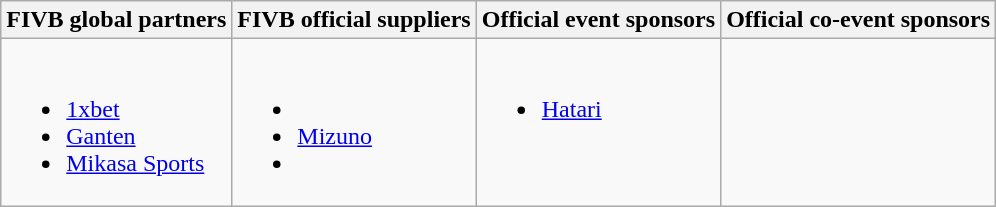<table class="wikitable">
<tr>
<th>FIVB global partners</th>
<th>FIVB official suppliers</th>
<th>Official event sponsors</th>
<th>Official co-event sponsors</th>
</tr>
<tr>
<td style="vertical-align:top"><br><ul><li><a href='#'>1xbet</a></li><li><a href='#'>Ganten</a></li><li><a href='#'>Mikasa Sports</a></li></ul></td>
<td style="vertical-align:top"><br><ul><li></li><li><a href='#'>Mizuno</a></li><li></li></ul></td>
<td style="vertical-align:top"><br><ul><li><a href='#'>Hatari</a></li></ul></td>
<td style="vertical-align:top"></td>
</tr>
</table>
